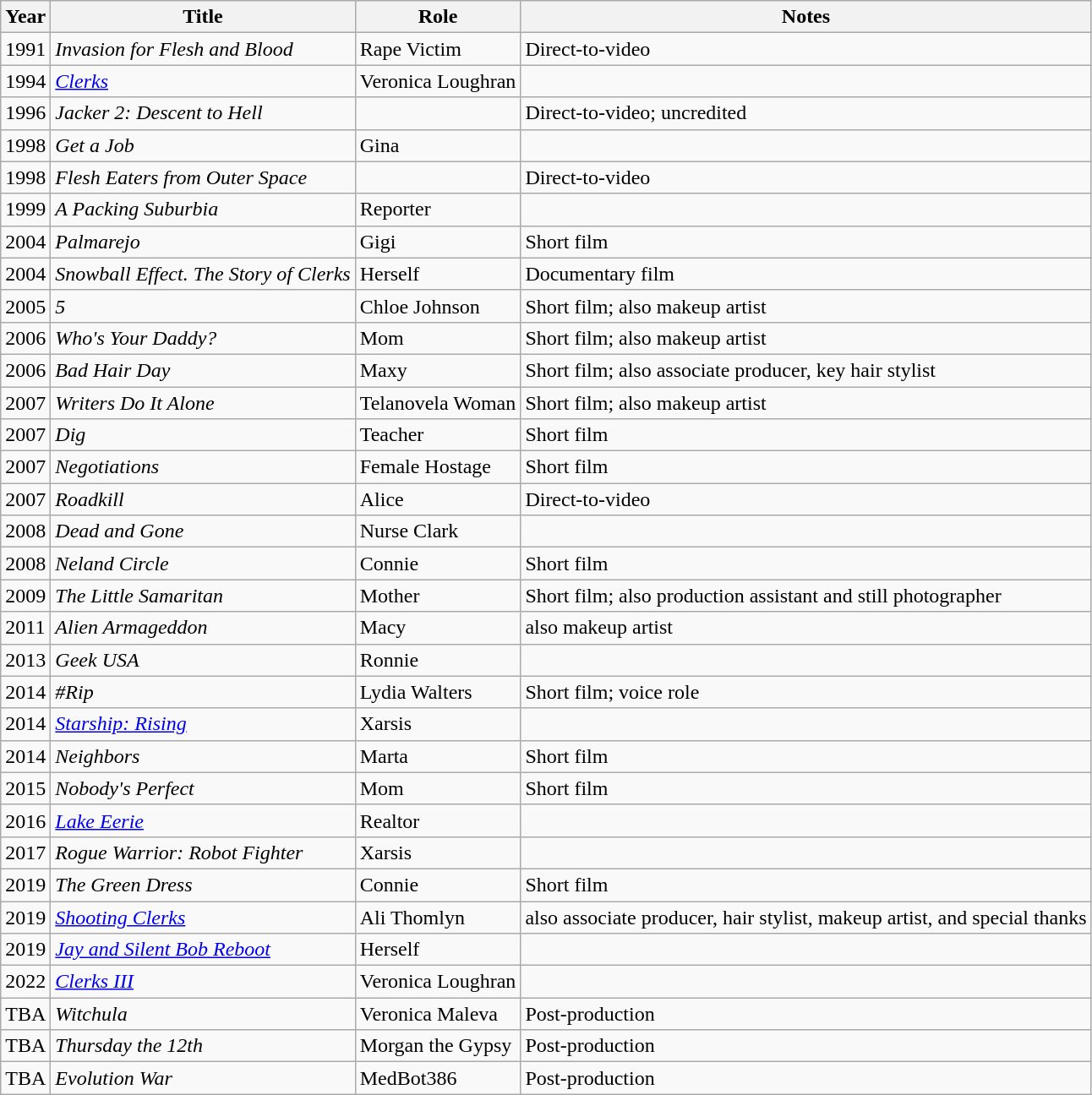<table class="wikitable sortable">
<tr>
<th>Year</th>
<th>Title</th>
<th>Role</th>
<th class="unsortable">Notes</th>
</tr>
<tr>
<td>1991</td>
<td><em>Invasion for Flesh and Blood</em></td>
<td>Rape Victim</td>
<td>Direct-to-video</td>
</tr>
<tr>
<td>1994</td>
<td><em><a href='#'>Clerks</a></em></td>
<td>Veronica Loughran</td>
<td></td>
</tr>
<tr>
<td>1996</td>
<td><em>Jacker 2: Descent to Hell</em></td>
<td></td>
<td>Direct-to-video; uncredited</td>
</tr>
<tr>
<td>1998</td>
<td><em>Get a Job</em></td>
<td>Gina</td>
<td></td>
</tr>
<tr>
<td>1998</td>
<td><em>Flesh Eaters from Outer Space</em></td>
<td></td>
<td>Direct-to-video</td>
</tr>
<tr>
<td>1999</td>
<td><em>A Packing Suburbia</em></td>
<td>Reporter</td>
<td></td>
</tr>
<tr>
<td>2004</td>
<td><em>Palmarejo</em></td>
<td>Gigi</td>
<td>Short film</td>
</tr>
<tr>
<td>2004</td>
<td><em>Snowball Effect. The Story of Clerks</em></td>
<td>Herself</td>
<td>Documentary film</td>
</tr>
<tr>
<td>2005</td>
<td><em>5</em></td>
<td>Chloe Johnson</td>
<td>Short film; also makeup artist</td>
</tr>
<tr>
<td>2006</td>
<td><em>Who's Your Daddy?</em></td>
<td>Mom</td>
<td>Short film; also makeup artist</td>
</tr>
<tr>
<td>2006</td>
<td><em>Bad Hair Day</em></td>
<td>Maxy</td>
<td>Short film; also associate producer, key hair stylist</td>
</tr>
<tr>
<td>2007</td>
<td><em>Writers Do It Alone</em></td>
<td>Telanovela Woman</td>
<td>Short film; also makeup artist</td>
</tr>
<tr>
<td>2007</td>
<td><em>Dig</em></td>
<td>Teacher</td>
<td>Short film</td>
</tr>
<tr>
<td>2007</td>
<td><em>Negotiations</em></td>
<td>Female Hostage</td>
<td>Short film</td>
</tr>
<tr>
<td>2007</td>
<td><em>Roadkill</em></td>
<td>Alice</td>
<td>Direct-to-video</td>
</tr>
<tr>
<td>2008</td>
<td><em>Dead and Gone</em></td>
<td>Nurse Clark</td>
<td></td>
</tr>
<tr>
<td>2008</td>
<td><em>Neland Circle</em></td>
<td>Connie</td>
<td>Short film</td>
</tr>
<tr>
<td>2009</td>
<td><em>The Little Samaritan</em></td>
<td>Mother</td>
<td>Short film; also production assistant and still photographer</td>
</tr>
<tr>
<td>2011</td>
<td><em>Alien Armageddon</em></td>
<td>Macy</td>
<td>also makeup artist</td>
</tr>
<tr>
<td>2013</td>
<td><em>Geek USA</em></td>
<td>Ronnie</td>
<td></td>
</tr>
<tr>
<td>2014</td>
<td><em>#Rip</em></td>
<td>Lydia Walters</td>
<td>Short film; voice role</td>
</tr>
<tr>
<td>2014</td>
<td><em><a href='#'>Starship: Rising</a></em></td>
<td>Xarsis</td>
<td></td>
</tr>
<tr>
<td>2014</td>
<td><em>Neighbors</em></td>
<td>Marta</td>
<td>Short film</td>
</tr>
<tr>
<td>2015</td>
<td><em>Nobody's Perfect</em></td>
<td>Mom</td>
<td>Short film</td>
</tr>
<tr>
<td>2016</td>
<td><em><a href='#'>Lake Eerie</a></em></td>
<td>Realtor</td>
<td></td>
</tr>
<tr>
<td>2017</td>
<td><em>Rogue Warrior: Robot Fighter</em></td>
<td>Xarsis</td>
<td></td>
</tr>
<tr>
<td>2019</td>
<td><em>The Green Dress</em></td>
<td>Connie</td>
<td>Short film</td>
</tr>
<tr>
<td>2019</td>
<td><em><a href='#'>Shooting Clerks</a></em></td>
<td>Ali Thomlyn</td>
<td>also associate producer, hair stylist, makeup artist, and special thanks</td>
</tr>
<tr>
<td>2019</td>
<td><em><a href='#'>Jay and Silent Bob Reboot</a></em></td>
<td>Herself</td>
<td></td>
</tr>
<tr>
<td>2022</td>
<td><em><a href='#'>Clerks III</a></em></td>
<td>Veronica Loughran</td>
<td></td>
</tr>
<tr>
<td>TBA</td>
<td><em>Witchula</em></td>
<td>Veronica Maleva</td>
<td>Post-production</td>
</tr>
<tr>
<td>TBA</td>
<td><em>Thursday the 12th</em></td>
<td>Morgan the Gypsy</td>
<td>Post-production</td>
</tr>
<tr>
<td>TBA</td>
<td><em>Evolution War</em></td>
<td>MedBot386</td>
<td>Post-production</td>
</tr>
</table>
